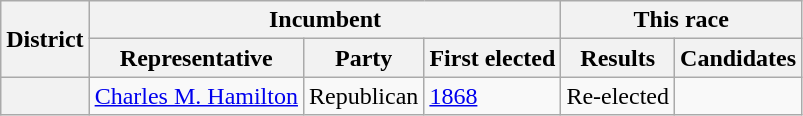<table class=wikitable>
<tr>
<th rowspan=2>District</th>
<th colspan=3>Incumbent</th>
<th colspan=2>This race</th>
</tr>
<tr>
<th>Representative</th>
<th>Party</th>
<th>First elected</th>
<th>Results</th>
<th>Candidates</th>
</tr>
<tr>
<th></th>
<td><a href='#'>Charles M. Hamilton</a></td>
<td>Republican</td>
<td><a href='#'>1868</a></td>
<td>Re-elected</td>
<td nowrap></td>
</tr>
</table>
